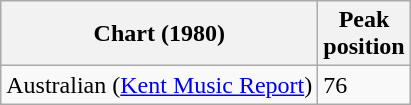<table class="wikitable sortable plainrowheaders">
<tr>
<th scope="col">Chart (1980)</th>
<th scope="col">Peak<br>position</th>
</tr>
<tr>
<td>Australian (<a href='#'>Kent Music Report</a>)</td>
<td>76</td>
</tr>
</table>
